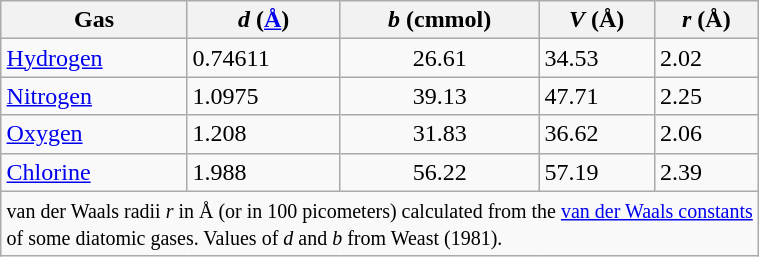<table class="wikitable floatright" align=right>
<tr>
<th>Gas</th>
<th><em>d</em> (<a href='#'>Å</a>)</th>
<th><em>b</em> (cmmol)</th>
<th><em>V</em> (Å)</th>
<th><em>r</em> (Å)</th>
</tr>
<tr>
<td><a href='#'>Hydrogen</a></td>
<td>0.74611</td>
<td align=center>26.61</td>
<td>34.53</td>
<td>2.02</td>
</tr>
<tr>
<td><a href='#'>Nitrogen</a></td>
<td>1.0975</td>
<td align=center>39.13</td>
<td>47.71</td>
<td>2.25</td>
</tr>
<tr>
<td><a href='#'>Oxygen</a></td>
<td>1.208</td>
<td align=center>31.83</td>
<td>36.62</td>
<td>2.06</td>
</tr>
<tr>
<td><a href='#'>Chlorine</a></td>
<td>1.988</td>
<td align=center>56.22</td>
<td>57.19</td>
<td>2.39</td>
</tr>
<tr>
<td colspan=5><small>van der Waals radii <em>r</em> in Å (or in 100 picometers) calculated from the <a href='#'>van der Waals constants</a><br>of some diatomic gases. Values of <em>d</em> and <em>b</em> from Weast (1981).</small></td>
</tr>
</table>
